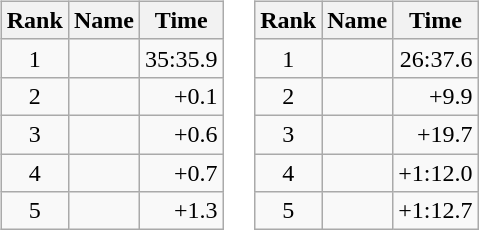<table border="0">
<tr>
<td valign="top"><br><table class="wikitable">
<tr>
<th>Rank</th>
<th>Name</th>
<th>Time</th>
</tr>
<tr>
<td style="text-align:center;">1</td>
<td></td>
<td align="right">35:35.9</td>
</tr>
<tr>
<td style="text-align:center;">2</td>
<td></td>
<td align="right">+0.1</td>
</tr>
<tr>
<td style="text-align:center;">3</td>
<td></td>
<td align="right">+0.6</td>
</tr>
<tr>
<td style="text-align:center;">4</td>
<td></td>
<td align="right">+0.7</td>
</tr>
<tr>
<td style="text-align:center;">5</td>
<td></td>
<td align="right">+1.3</td>
</tr>
</table>
</td>
<td valign="top"><br><table class="wikitable">
<tr>
<th>Rank</th>
<th>Name</th>
<th>Time</th>
</tr>
<tr>
<td style="text-align:center;">1</td>
<td></td>
<td align="right">26:37.6</td>
</tr>
<tr>
<td style="text-align:center;">2</td>
<td></td>
<td align="right">+9.9</td>
</tr>
<tr>
<td style="text-align:center;">3</td>
<td></td>
<td align="right">+19.7</td>
</tr>
<tr>
<td style="text-align:center;">4</td>
<td></td>
<td align="right">+1:12.0</td>
</tr>
<tr>
<td style="text-align:center;">5</td>
<td></td>
<td align="right">+1:12.7</td>
</tr>
</table>
</td>
</tr>
</table>
